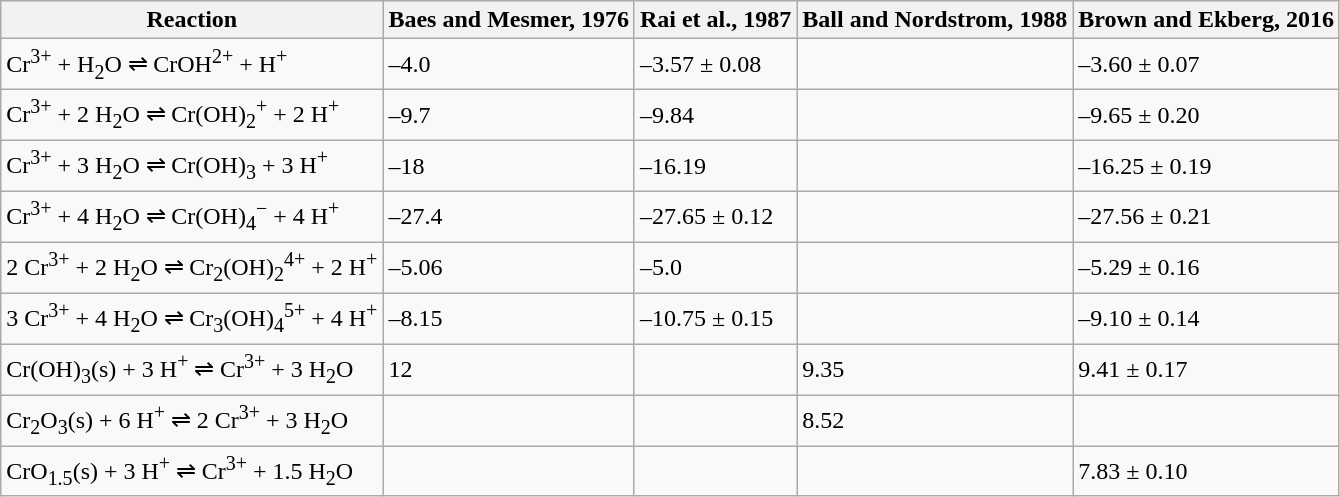<table class="wikitable">
<tr>
<th>Reaction</th>
<th>Baes and Mesmer, 1976</th>
<th>Rai et al., 1987</th>
<th>Ball and Nordstrom, 1988</th>
<th>Brown and Ekberg, 2016</th>
</tr>
<tr>
<td>Cr<sup>3+</sup> + H<sub>2</sub>O ⇌ CrOH<sup>2+</sup> + H<sup>+</sup></td>
<td>–4.0</td>
<td>–3.57 ± 0.08</td>
<td></td>
<td>–3.60 ± 0.07</td>
</tr>
<tr>
<td>Cr<sup>3+</sup> + 2 H<sub>2</sub>O ⇌ Cr(OH)<sub>2</sub><sup>+</sup> + 2 H<sup>+</sup></td>
<td>–9.7</td>
<td>–9.84</td>
<td></td>
<td>–9.65 ± 0.20</td>
</tr>
<tr>
<td>Cr<sup>3+</sup> + 3 H<sub>2</sub>O ⇌ Cr(OH)<sub>3</sub> + 3 H<sup>+</sup></td>
<td>–18</td>
<td>–16.19</td>
<td></td>
<td>–16.25 ± 0.19</td>
</tr>
<tr>
<td>Cr<sup>3+</sup> + 4 H<sub>2</sub>O ⇌ Cr(OH)<sub>4</sub><sup>−</sup> + 4 H<sup>+</sup></td>
<td>–27.4</td>
<td>–27.65 ± 0.12</td>
<td></td>
<td>–27.56 ± 0.21</td>
</tr>
<tr>
<td>2 Cr<sup>3+</sup> + 2 H<sub>2</sub>O ⇌ Cr<sub>2</sub>(OH)<sub>2</sub><sup>4+</sup> + 2 H<sup>+</sup></td>
<td>–5.06</td>
<td>–5.0</td>
<td></td>
<td>–5.29 ± 0.16</td>
</tr>
<tr>
<td>3 Cr<sup>3+</sup> + 4 H<sub>2</sub>O ⇌ Cr<sub>3</sub>(OH)<sub>4</sub><sup>5+</sup> + 4 H<sup>+</sup></td>
<td>–8.15</td>
<td>–10.75 ± 0.15</td>
<td></td>
<td>–9.10 ± 0.14</td>
</tr>
<tr>
<td>Cr(OH)<sub>3</sub>(s) + 3 H<sup>+</sup> ⇌ Cr<sup>3+</sup> + 3 H<sub>2</sub>O</td>
<td>12</td>
<td></td>
<td>9.35</td>
<td>9.41 ± 0.17</td>
</tr>
<tr>
<td>Cr<sub>2</sub>O<sub>3</sub>(s) + 6 H<sup>+</sup> ⇌ 2 Cr<sup>3+</sup> + 3 H<sub>2</sub>O</td>
<td></td>
<td></td>
<td>8.52</td>
<td></td>
</tr>
<tr>
<td>CrO<sub>1.5</sub>(s) + 3 H<sup>+</sup> ⇌ Cr<sup>3+</sup> + 1.5 H<sub>2</sub>O</td>
<td></td>
<td></td>
<td></td>
<td>7.83 ± 0.10</td>
</tr>
</table>
